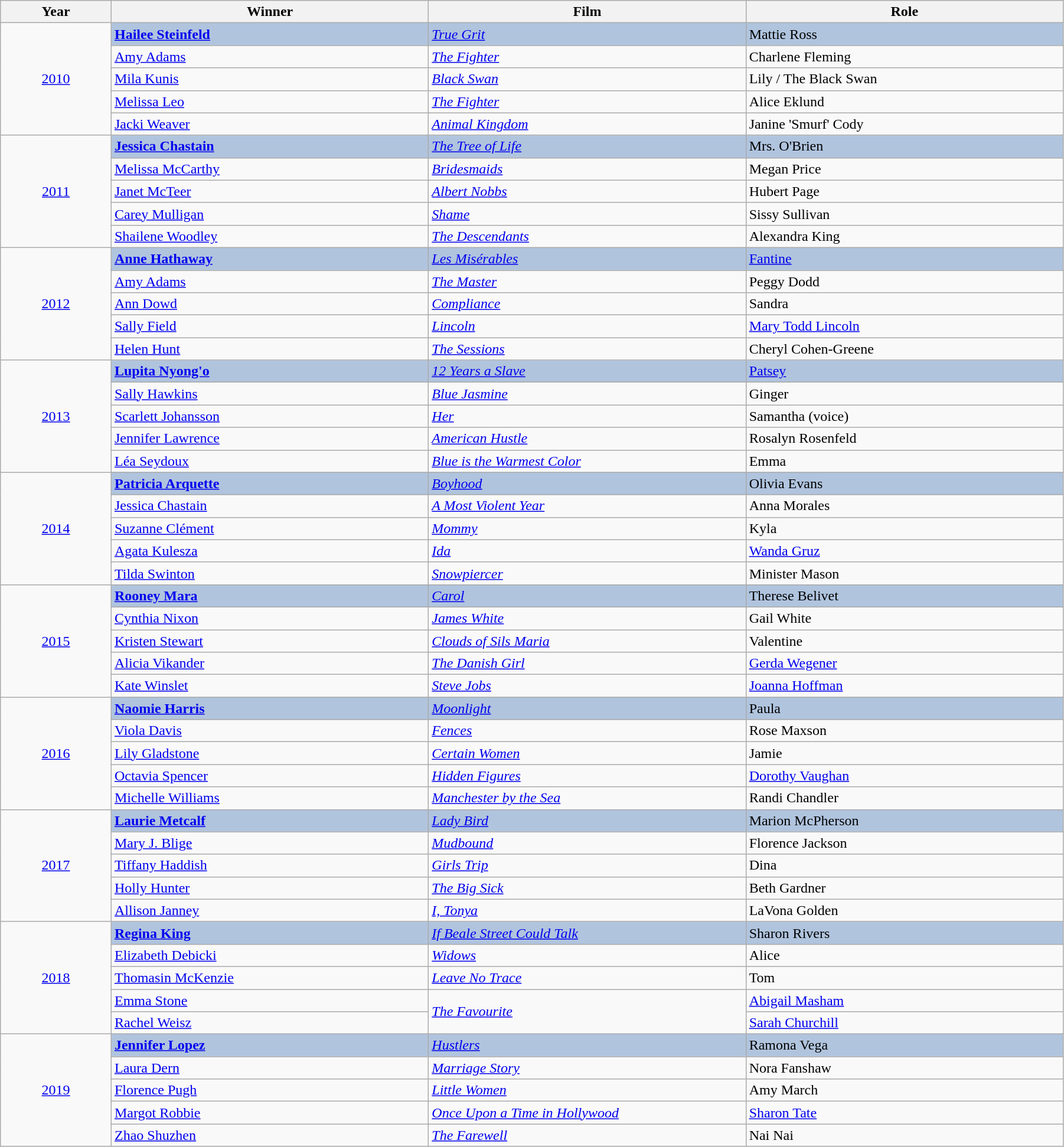<table class="wikitable" width="95%" cellpadding="5">
<tr>
<th width="100"><strong>Year</strong></th>
<th width="300"><strong>Winner</strong></th>
<th width="300"><strong>Film</strong></th>
<th width="300"><strong>Role</strong></th>
</tr>
<tr>
<td rowspan="5" style="text-align:center;"><a href='#'>2010</a></td>
<td style="background:#B0C4DE;"><strong><a href='#'>Hailee Steinfeld</a></strong></td>
<td style="background:#B0C4DE;"><em><a href='#'>True Grit</a></em></td>
<td style="background:#B0C4DE;">Mattie Ross</td>
</tr>
<tr>
<td><a href='#'>Amy Adams</a></td>
<td><em><a href='#'>The Fighter</a></em></td>
<td>Charlene Fleming</td>
</tr>
<tr>
<td><a href='#'>Mila Kunis</a></td>
<td><em><a href='#'>Black Swan</a></em></td>
<td>Lily / The Black Swan</td>
</tr>
<tr>
<td><a href='#'>Melissa Leo</a></td>
<td><em><a href='#'>The Fighter</a></em></td>
<td>Alice Eklund</td>
</tr>
<tr>
<td><a href='#'>Jacki Weaver</a></td>
<td><em><a href='#'>Animal Kingdom</a></em></td>
<td>Janine 'Smurf' Cody</td>
</tr>
<tr>
<td rowspan="5" style="text-align:center;"><a href='#'>2011</a></td>
<td style="background:#B0C4DE;"><strong><a href='#'>Jessica Chastain</a></strong></td>
<td style="background:#B0C4DE;"><em><a href='#'>The Tree of Life</a></em></td>
<td style="background:#B0C4DE;">Mrs. O'Brien</td>
</tr>
<tr>
<td><a href='#'>Melissa McCarthy</a></td>
<td><em><a href='#'>Bridesmaids</a></em></td>
<td>Megan Price</td>
</tr>
<tr>
<td><a href='#'>Janet McTeer</a></td>
<td><em><a href='#'>Albert Nobbs</a></em></td>
<td>Hubert Page</td>
</tr>
<tr>
<td><a href='#'>Carey Mulligan</a></td>
<td><em><a href='#'>Shame</a></em></td>
<td>Sissy Sullivan</td>
</tr>
<tr>
<td><a href='#'>Shailene Woodley</a></td>
<td><em><a href='#'>The Descendants</a></em></td>
<td>Alexandra King</td>
</tr>
<tr>
<td rowspan="5" style="text-align:center;"><a href='#'>2012</a></td>
<td style="background:#B0C4DE;"><strong><a href='#'>Anne Hathaway</a></strong></td>
<td style="background:#B0C4DE;"><em><a href='#'>Les Misérables</a></em></td>
<td style="background:#B0C4DE;"><a href='#'>Fantine</a></td>
</tr>
<tr>
<td><a href='#'>Amy Adams</a></td>
<td><em><a href='#'>The Master</a></em></td>
<td>Peggy Dodd</td>
</tr>
<tr>
<td><a href='#'>Ann Dowd</a></td>
<td><em><a href='#'>Compliance</a></em></td>
<td>Sandra</td>
</tr>
<tr>
<td><a href='#'>Sally Field</a></td>
<td><em><a href='#'>Lincoln</a></em></td>
<td><a href='#'>Mary Todd Lincoln</a></td>
</tr>
<tr>
<td><a href='#'>Helen Hunt</a></td>
<td><em><a href='#'>The Sessions</a></em></td>
<td>Cheryl Cohen-Greene</td>
</tr>
<tr>
<td rowspan="5" style="text-align:center;"><a href='#'>2013</a></td>
<td style="background:#B0C4DE;"><strong><a href='#'>Lupita Nyong'o</a></strong></td>
<td style="background:#B0C4DE;"><em><a href='#'>12 Years a Slave</a></em></td>
<td style="background:#B0C4DE;"><a href='#'>Patsey</a></td>
</tr>
<tr>
<td><a href='#'>Sally Hawkins</a></td>
<td><em><a href='#'>Blue Jasmine</a></em></td>
<td>Ginger</td>
</tr>
<tr>
<td><a href='#'>Scarlett Johansson</a></td>
<td><em><a href='#'>Her</a></em></td>
<td>Samantha (voice)</td>
</tr>
<tr>
<td><a href='#'>Jennifer Lawrence</a></td>
<td><em><a href='#'>American Hustle</a></em></td>
<td>Rosalyn Rosenfeld</td>
</tr>
<tr>
<td><a href='#'>Léa Seydoux</a></td>
<td><em><a href='#'>Blue is the Warmest Color</a></em></td>
<td>Emma</td>
</tr>
<tr>
<td rowspan="5" style="text-align:center;"><a href='#'>2014</a></td>
<td style="background:#B0C4DE;"><strong><a href='#'>Patricia Arquette</a></strong></td>
<td style="background:#B0C4DE;"><em><a href='#'>Boyhood</a></em></td>
<td style="background:#B0C4DE;">Olivia Evans</td>
</tr>
<tr>
<td><a href='#'>Jessica Chastain</a></td>
<td><em><a href='#'>A Most Violent Year</a></em></td>
<td>Anna Morales</td>
</tr>
<tr>
<td><a href='#'>Suzanne Clément</a></td>
<td><em><a href='#'>Mommy</a></em></td>
<td>Kyla</td>
</tr>
<tr>
<td><a href='#'>Agata Kulesza</a></td>
<td><em><a href='#'>Ida</a></em></td>
<td><a href='#'>Wanda Gruz</a></td>
</tr>
<tr>
<td><a href='#'>Tilda Swinton</a></td>
<td><em><a href='#'>Snowpiercer</a></em></td>
<td>Minister Mason</td>
</tr>
<tr>
<td rowspan="5" style="text-align:center;"><a href='#'>2015</a></td>
<td style="background:#B0C4DE;"><strong><a href='#'>Rooney Mara</a></strong></td>
<td style="background:#B0C4DE;"><em><a href='#'>Carol</a></em></td>
<td style="background:#B0C4DE;">Therese Belivet</td>
</tr>
<tr>
<td><a href='#'>Cynthia Nixon</a></td>
<td><em><a href='#'>James White</a></em></td>
<td>Gail White</td>
</tr>
<tr>
<td><a href='#'>Kristen Stewart</a></td>
<td><em><a href='#'>Clouds of Sils Maria</a></em></td>
<td>Valentine</td>
</tr>
<tr>
<td><a href='#'>Alicia Vikander</a></td>
<td><em><a href='#'>The Danish Girl</a></em></td>
<td><a href='#'>Gerda Wegener</a></td>
</tr>
<tr>
<td><a href='#'>Kate Winslet</a></td>
<td><em><a href='#'>Steve Jobs</a></em></td>
<td><a href='#'>Joanna Hoffman</a></td>
</tr>
<tr>
<td rowspan="5" style="text-align:center;"><a href='#'>2016</a></td>
<td style="background:#B0C4DE;"><strong><a href='#'>Naomie Harris</a></strong></td>
<td style="background:#B0C4DE;"><em><a href='#'>Moonlight</a></em></td>
<td style="background:#B0C4DE;">Paula</td>
</tr>
<tr>
<td><a href='#'>Viola Davis</a></td>
<td><em><a href='#'>Fences</a></em></td>
<td>Rose Maxson</td>
</tr>
<tr>
<td><a href='#'>Lily Gladstone</a></td>
<td><em><a href='#'>Certain Women</a></em></td>
<td>Jamie</td>
</tr>
<tr>
<td><a href='#'>Octavia Spencer</a></td>
<td><em><a href='#'>Hidden Figures</a></em></td>
<td><a href='#'>Dorothy Vaughan</a></td>
</tr>
<tr>
<td><a href='#'>Michelle Williams</a></td>
<td><em><a href='#'>Manchester by the Sea</a></em></td>
<td>Randi Chandler</td>
</tr>
<tr>
<td rowspan="5" style="text-align:center;"><a href='#'>2017</a></td>
<td style="background:#B0C4DE;"><strong><a href='#'>Laurie Metcalf</a></strong></td>
<td style="background:#B0C4DE;"><em><a href='#'>Lady Bird</a></em></td>
<td style="background:#B0C4DE;">Marion McPherson</td>
</tr>
<tr>
<td><a href='#'>Mary J. Blige</a></td>
<td><em><a href='#'>Mudbound</a></em></td>
<td>Florence Jackson</td>
</tr>
<tr>
<td><a href='#'>Tiffany Haddish</a></td>
<td><em><a href='#'>Girls Trip</a></em></td>
<td>Dina</td>
</tr>
<tr>
<td><a href='#'>Holly Hunter</a></td>
<td><em><a href='#'>The Big Sick</a></em></td>
<td>Beth Gardner</td>
</tr>
<tr>
<td><a href='#'>Allison Janney</a></td>
<td><em><a href='#'>I, Tonya</a></em></td>
<td>LaVona Golden</td>
</tr>
<tr>
<td rowspan="5" style="text-align:center;"><a href='#'>2018</a></td>
<td style="background:#B0C4DE;"><strong><a href='#'>Regina King</a></strong></td>
<td style="background:#B0C4DE;"><em><a href='#'>If Beale Street Could Talk</a></em></td>
<td style="background:#B0C4DE;">Sharon Rivers</td>
</tr>
<tr>
<td><a href='#'>Elizabeth Debicki</a></td>
<td><em><a href='#'>Widows</a></em></td>
<td>Alice</td>
</tr>
<tr>
<td><a href='#'>Thomasin McKenzie</a></td>
<td><em><a href='#'>Leave No Trace</a></em></td>
<td>Tom</td>
</tr>
<tr>
<td><a href='#'>Emma Stone</a></td>
<td rowspan="2"><em><a href='#'>The Favourite</a></em></td>
<td><a href='#'>Abigail Masham</a></td>
</tr>
<tr>
<td><a href='#'>Rachel Weisz</a></td>
<td><a href='#'>Sarah Churchill</a></td>
</tr>
<tr>
<td rowspan="5" style="text-align:center;"><a href='#'>2019</a></td>
<td style="background:#B0C4DE;"><strong><a href='#'>Jennifer Lopez</a></strong></td>
<td style="background:#B0C4DE;"><em><a href='#'>Hustlers</a></em></td>
<td style="background:#B0C4DE;">Ramona Vega</td>
</tr>
<tr>
<td><a href='#'>Laura Dern</a></td>
<td><em><a href='#'>Marriage Story</a></em></td>
<td>Nora Fanshaw</td>
</tr>
<tr>
<td><a href='#'>Florence Pugh</a></td>
<td><em><a href='#'>Little Women</a></em></td>
<td>Amy March</td>
</tr>
<tr>
<td><a href='#'>Margot Robbie</a></td>
<td><em><a href='#'>Once Upon a Time in Hollywood</a></em></td>
<td><a href='#'>Sharon Tate</a></td>
</tr>
<tr>
<td><a href='#'>Zhao Shuzhen</a></td>
<td><em><a href='#'>The Farewell</a></em></td>
<td>Nai Nai</td>
</tr>
</table>
